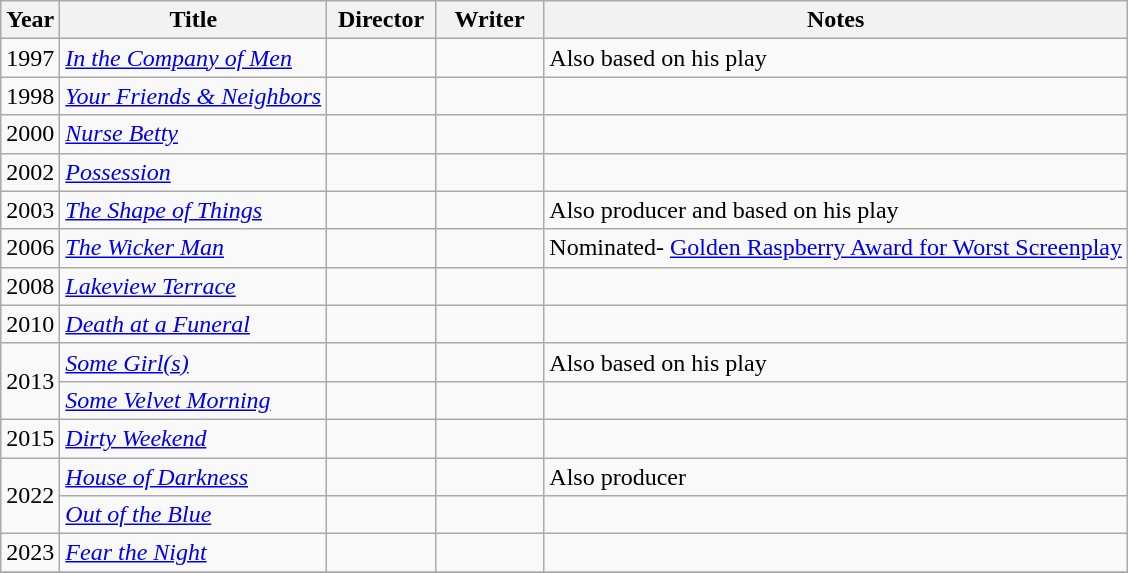<table class="wikitable">
<tr>
<th>Year</th>
<th>Title</th>
<th width=65>Director</th>
<th width=65>Writer</th>
<th>Notes</th>
</tr>
<tr>
<td>1997</td>
<td><em><a href='#'>In the Company of Men</a></em></td>
<td></td>
<td></td>
<td>Also based on his play</td>
</tr>
<tr>
<td>1998</td>
<td><em><a href='#'>Your Friends & Neighbors</a></em></td>
<td></td>
<td></td>
<td></td>
</tr>
<tr>
<td>2000</td>
<td><em><a href='#'>Nurse Betty</a></em></td>
<td></td>
<td></td>
<td></td>
</tr>
<tr>
<td>2002</td>
<td><em><a href='#'>Possession</a></em></td>
<td></td>
<td></td>
<td></td>
</tr>
<tr>
<td>2003</td>
<td><em><a href='#'>The Shape of Things</a></em></td>
<td></td>
<td></td>
<td>Also producer and based on his play</td>
</tr>
<tr>
<td>2006</td>
<td><em><a href='#'>The Wicker Man</a></em></td>
<td></td>
<td></td>
<td>Nominated- <a href='#'>Golden Raspberry Award for Worst Screenplay</a></td>
</tr>
<tr>
<td>2008</td>
<td><em><a href='#'>Lakeview Terrace</a></em></td>
<td></td>
<td></td>
<td></td>
</tr>
<tr>
<td>2010</td>
<td><em><a href='#'>Death at a Funeral</a></em></td>
<td></td>
<td></td>
<td></td>
</tr>
<tr>
<td rowspan=2>2013</td>
<td><em><a href='#'>Some Girl(s)</a></em></td>
<td></td>
<td></td>
<td>Also based on his play</td>
</tr>
<tr>
<td><em><a href='#'>Some Velvet Morning</a></em></td>
<td></td>
<td></td>
<td></td>
</tr>
<tr>
<td>2015</td>
<td><em><a href='#'>Dirty Weekend</a></em></td>
<td></td>
<td></td>
<td></td>
</tr>
<tr>
<td rowspan=2>2022</td>
<td><em><a href='#'>House of Darkness</a></em></td>
<td></td>
<td></td>
<td>Also producer</td>
</tr>
<tr>
<td><em><a href='#'>Out of the Blue</a></em></td>
<td></td>
<td></td>
<td></td>
</tr>
<tr>
<td>2023</td>
<td><em><a href='#'>Fear the Night</a></em></td>
<td></td>
<td></td>
<td></td>
</tr>
<tr>
</tr>
</table>
